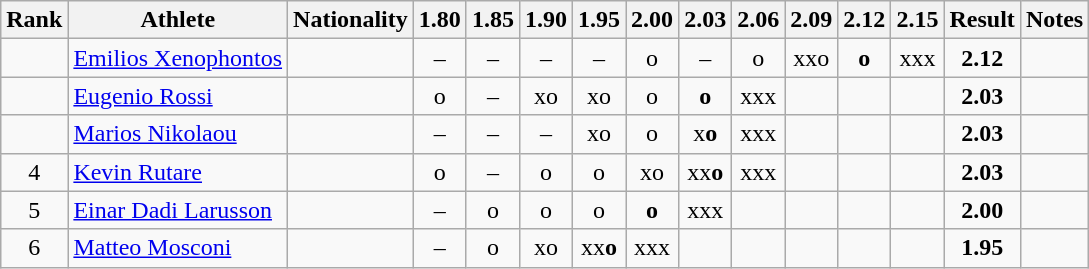<table class="wikitable sortable" style="text-align:center">
<tr>
<th>Rank</th>
<th>Athlete</th>
<th>Nationality</th>
<th>1.80</th>
<th>1.85</th>
<th>1.90</th>
<th>1.95</th>
<th>2.00</th>
<th>2.03</th>
<th>2.06</th>
<th>2.09</th>
<th>2.12</th>
<th>2.15</th>
<th>Result</th>
<th>Notes</th>
</tr>
<tr>
<td></td>
<td align="left"><a href='#'>Emilios Xenophontos</a></td>
<td align=left></td>
<td>–</td>
<td>–</td>
<td>–</td>
<td>–</td>
<td>o</td>
<td>–</td>
<td>o</td>
<td>xxo</td>
<td><strong>o</strong></td>
<td>xxx</td>
<td><strong>2.12</strong></td>
<td></td>
</tr>
<tr>
<td></td>
<td align="left"><a href='#'>Eugenio Rossi</a></td>
<td align=left></td>
<td>o</td>
<td>–</td>
<td>xo</td>
<td>xo</td>
<td>o</td>
<td><strong>o</strong></td>
<td>xxx</td>
<td></td>
<td></td>
<td></td>
<td><strong>2.03</strong></td>
<td></td>
</tr>
<tr>
<td></td>
<td align="left"><a href='#'>Marios Nikolaou</a></td>
<td align=left></td>
<td>–</td>
<td>–</td>
<td>–</td>
<td>xo</td>
<td>o</td>
<td>x<strong>o</strong></td>
<td>xxx</td>
<td></td>
<td></td>
<td></td>
<td><strong>2.03</strong></td>
<td></td>
</tr>
<tr>
<td>4</td>
<td align="left"><a href='#'>Kevin Rutare</a></td>
<td align=left></td>
<td>o</td>
<td>–</td>
<td>o</td>
<td>o</td>
<td>xo</td>
<td>xx<strong>o</strong></td>
<td>xxx</td>
<td></td>
<td></td>
<td></td>
<td><strong>2.03</strong></td>
<td></td>
</tr>
<tr>
<td>5</td>
<td align="left"><a href='#'>Einar Dadi Larusson</a></td>
<td align=left></td>
<td>–</td>
<td>o</td>
<td>o</td>
<td>o</td>
<td><strong>o</strong></td>
<td>xxx</td>
<td></td>
<td></td>
<td></td>
<td></td>
<td><strong>2.00</strong></td>
<td></td>
</tr>
<tr>
<td>6</td>
<td align="left"><a href='#'>Matteo Mosconi</a></td>
<td align=left></td>
<td>–</td>
<td>o</td>
<td>xo</td>
<td>xx<strong>o</strong></td>
<td>xxx</td>
<td></td>
<td></td>
<td></td>
<td></td>
<td></td>
<td><strong>1.95</strong></td>
<td></td>
</tr>
</table>
